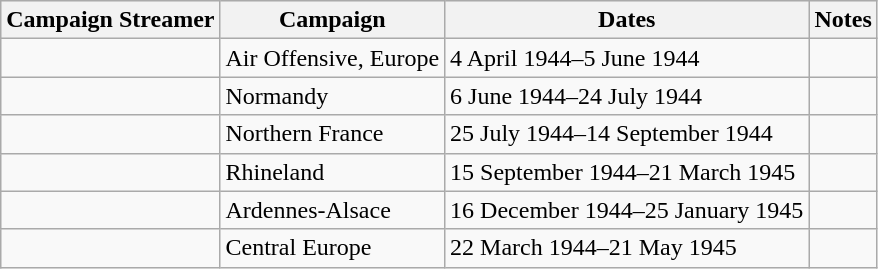<table class="wikitable">
<tr style="background:#efefef;">
<th>Campaign Streamer</th>
<th>Campaign</th>
<th>Dates</th>
<th>Notes</th>
</tr>
<tr>
<td></td>
<td>Air Offensive, Europe</td>
<td>4 April 1944–5 June 1944</td>
<td></td>
</tr>
<tr>
<td></td>
<td>Normandy</td>
<td>6 June 1944–24 July 1944</td>
<td></td>
</tr>
<tr>
<td></td>
<td>Northern France</td>
<td>25 July 1944–14 September 1944</td>
<td></td>
</tr>
<tr>
<td></td>
<td>Rhineland</td>
<td>15 September 1944–21 March 1945</td>
<td></td>
</tr>
<tr>
<td></td>
<td>Ardennes-Alsace</td>
<td>16 December 1944–25 January 1945</td>
<td></td>
</tr>
<tr>
<td></td>
<td>Central Europe</td>
<td>22 March 1944–21 May 1945</td>
<td></td>
</tr>
</table>
